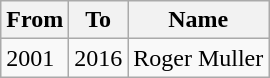<table class="wikitable">
<tr>
<th>From</th>
<th>To</th>
<th>Name</th>
</tr>
<tr>
<td>2001</td>
<td>2016</td>
<td>Roger Muller</td>
</tr>
</table>
